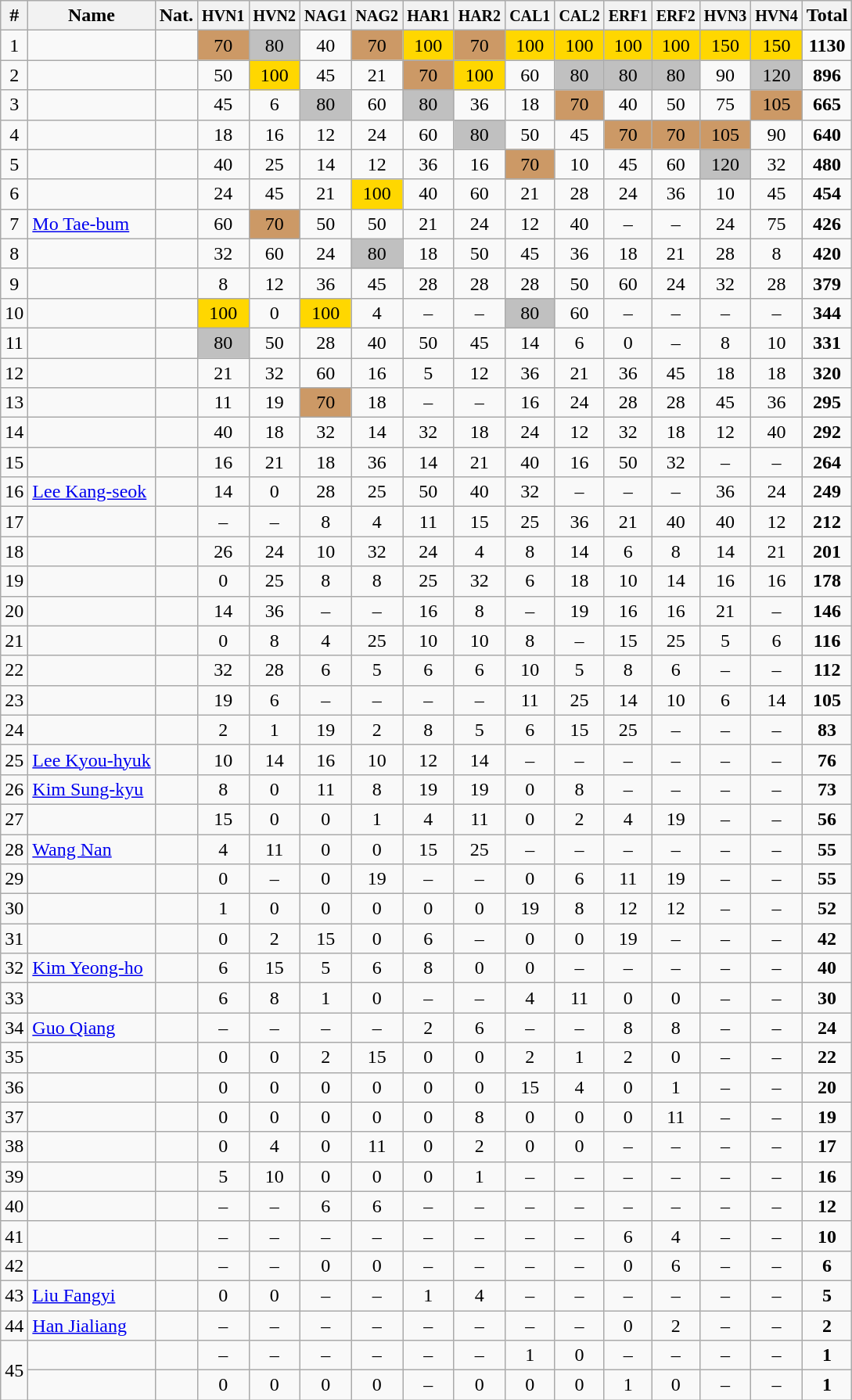<table class="wikitable sortable" style="text-align:center;">
<tr>
<th>#</th>
<th>Name</th>
<th>Nat.</th>
<th><small>HVN1</small></th>
<th><small>HVN2</small></th>
<th><small>NAG1</small></th>
<th><small>NAG2</small></th>
<th><small>HAR1</small></th>
<th><small>HAR2</small></th>
<th><small>CAL1</small></th>
<th><small>CAL2</small></th>
<th><small>ERF1</small></th>
<th><small>ERF2</small></th>
<th><small>HVN3</small></th>
<th><small>HVN4</small></th>
<th>Total</th>
</tr>
<tr>
<td>1</td>
<td align=left></td>
<td></td>
<td bgcolor=CC9966>70</td>
<td bgcolor="silver">80</td>
<td>40</td>
<td bgcolor=CC9966>70</td>
<td bgcolor="gold">100</td>
<td bgcolor=CC9966>70</td>
<td bgcolor="gold">100</td>
<td bgcolor="gold">100</td>
<td bgcolor="gold">100</td>
<td bgcolor="gold">100</td>
<td bgcolor="gold">150</td>
<td bgcolor="gold">150</td>
<td><strong>1130</strong></td>
</tr>
<tr>
<td>2</td>
<td align=left></td>
<td></td>
<td>50</td>
<td bgcolor="gold">100</td>
<td>45</td>
<td>21</td>
<td bgcolor=CC9966>70</td>
<td bgcolor="gold">100</td>
<td>60</td>
<td bgcolor="silver">80</td>
<td bgcolor="silver">80</td>
<td bgcolor="silver">80</td>
<td>90</td>
<td bgcolor="silver">120</td>
<td><strong>896</strong></td>
</tr>
<tr>
<td>3</td>
<td align=left></td>
<td></td>
<td>45</td>
<td>6</td>
<td bgcolor="silver">80</td>
<td>60</td>
<td bgcolor="silver">80</td>
<td>36</td>
<td>18</td>
<td bgcolor=CC9966>70</td>
<td>40</td>
<td>50</td>
<td>75</td>
<td bgcolor=CC9966>105</td>
<td><strong>665</strong></td>
</tr>
<tr>
<td>4</td>
<td align=left></td>
<td></td>
<td>18</td>
<td>16</td>
<td>12</td>
<td>24</td>
<td>60</td>
<td bgcolor="silver">80</td>
<td>50</td>
<td>45</td>
<td bgcolor=CC9966>70</td>
<td bgcolor=CC9966>70</td>
<td bgcolor=CC9966>105</td>
<td>90</td>
<td><strong>640</strong></td>
</tr>
<tr>
<td>5</td>
<td align=left></td>
<td></td>
<td>40</td>
<td>25</td>
<td>14</td>
<td>12</td>
<td>36</td>
<td>16</td>
<td bgcolor=CC9966>70</td>
<td>10</td>
<td>45</td>
<td>60</td>
<td bgcolor="silver">120</td>
<td>32</td>
<td><strong>480</strong></td>
</tr>
<tr>
<td>6</td>
<td align=left></td>
<td></td>
<td>24</td>
<td>45</td>
<td>21</td>
<td bgcolor="gold">100</td>
<td>40</td>
<td>60</td>
<td>21</td>
<td>28</td>
<td>24</td>
<td>36</td>
<td>10</td>
<td>45</td>
<td><strong>454</strong></td>
</tr>
<tr>
<td>7</td>
<td align=left><a href='#'>Mo Tae-bum</a></td>
<td></td>
<td>60</td>
<td bgcolor=CC9966>70</td>
<td>50</td>
<td>50</td>
<td>21</td>
<td>24</td>
<td>12</td>
<td>40</td>
<td>–</td>
<td>–</td>
<td>24</td>
<td>75</td>
<td><strong>426</strong></td>
</tr>
<tr>
<td>8</td>
<td align=left></td>
<td></td>
<td>32</td>
<td>60</td>
<td>24</td>
<td bgcolor="silver">80</td>
<td>18</td>
<td>50</td>
<td>45</td>
<td>36</td>
<td>18</td>
<td>21</td>
<td>28</td>
<td>8</td>
<td><strong>420</strong></td>
</tr>
<tr>
<td>9</td>
<td align=left></td>
<td></td>
<td>8</td>
<td>12</td>
<td>36</td>
<td>45</td>
<td>28</td>
<td>28</td>
<td>28</td>
<td>50</td>
<td>60</td>
<td>24</td>
<td>32</td>
<td>28</td>
<td><strong>379</strong></td>
</tr>
<tr>
<td>10</td>
<td align=left></td>
<td></td>
<td bgcolor="gold">100</td>
<td>0</td>
<td bgcolor="gold">100</td>
<td>4</td>
<td>–</td>
<td>–</td>
<td bgcolor="silver">80</td>
<td>60</td>
<td>–</td>
<td>–</td>
<td>–</td>
<td>–</td>
<td><strong>344</strong></td>
</tr>
<tr>
<td>11</td>
<td align=left></td>
<td></td>
<td bgcolor="silver">80</td>
<td>50</td>
<td>28</td>
<td>40</td>
<td>50</td>
<td>45</td>
<td>14</td>
<td>6</td>
<td>0</td>
<td>–</td>
<td>8</td>
<td>10</td>
<td><strong>331</strong></td>
</tr>
<tr>
<td>12</td>
<td align=left></td>
<td></td>
<td>21</td>
<td>32</td>
<td>60</td>
<td>16</td>
<td>5</td>
<td>12</td>
<td>36</td>
<td>21</td>
<td>36</td>
<td>45</td>
<td>18</td>
<td>18</td>
<td><strong>320</strong></td>
</tr>
<tr>
<td>13</td>
<td align=left></td>
<td></td>
<td>11</td>
<td>19</td>
<td bgcolor=CC9966>70</td>
<td>18</td>
<td>–</td>
<td>–</td>
<td>16</td>
<td>24</td>
<td>28</td>
<td>28</td>
<td>45</td>
<td>36</td>
<td><strong>295</strong></td>
</tr>
<tr>
<td>14</td>
<td align=left></td>
<td></td>
<td>40</td>
<td>18</td>
<td>32</td>
<td>14</td>
<td>32</td>
<td>18</td>
<td>24</td>
<td>12</td>
<td>32</td>
<td>18</td>
<td>12</td>
<td>40</td>
<td><strong>292</strong></td>
</tr>
<tr>
<td>15</td>
<td align=left></td>
<td></td>
<td>16</td>
<td>21</td>
<td>18</td>
<td>36</td>
<td>14</td>
<td>21</td>
<td>40</td>
<td>16</td>
<td>50</td>
<td>32</td>
<td>–</td>
<td>–</td>
<td><strong>264</strong></td>
</tr>
<tr>
<td>16</td>
<td align=left><a href='#'>Lee Kang-seok</a></td>
<td></td>
<td>14</td>
<td>0</td>
<td>28</td>
<td>25</td>
<td>50</td>
<td>40</td>
<td>32</td>
<td>–</td>
<td>–</td>
<td>–</td>
<td>36</td>
<td>24</td>
<td><strong>249</strong></td>
</tr>
<tr>
<td>17</td>
<td align=left></td>
<td></td>
<td>–</td>
<td>–</td>
<td>8</td>
<td>4</td>
<td>11</td>
<td>15</td>
<td>25</td>
<td>36</td>
<td>21</td>
<td>40</td>
<td>40</td>
<td>12</td>
<td><strong>212</strong></td>
</tr>
<tr>
<td>18</td>
<td align=left></td>
<td></td>
<td>26</td>
<td>24</td>
<td>10</td>
<td>32</td>
<td>24</td>
<td>4</td>
<td>8</td>
<td>14</td>
<td>6</td>
<td>8</td>
<td>14</td>
<td>21</td>
<td><strong>201</strong></td>
</tr>
<tr>
<td>19</td>
<td align=left></td>
<td></td>
<td>0</td>
<td>25</td>
<td>8</td>
<td>8</td>
<td>25</td>
<td>32</td>
<td>6</td>
<td>18</td>
<td>10</td>
<td>14</td>
<td>16</td>
<td>16</td>
<td><strong>178</strong></td>
</tr>
<tr>
<td>20</td>
<td align=left></td>
<td></td>
<td>14</td>
<td>36</td>
<td>–</td>
<td>–</td>
<td>16</td>
<td>8</td>
<td>–</td>
<td>19</td>
<td>16</td>
<td>16</td>
<td>21</td>
<td>–</td>
<td><strong>146</strong></td>
</tr>
<tr>
<td>21</td>
<td align=left></td>
<td></td>
<td>0</td>
<td>8</td>
<td>4</td>
<td>25</td>
<td>10</td>
<td>10</td>
<td>8</td>
<td>–</td>
<td>15</td>
<td>25</td>
<td>5</td>
<td>6</td>
<td><strong>116</strong></td>
</tr>
<tr>
<td>22</td>
<td align=left></td>
<td></td>
<td>32</td>
<td>28</td>
<td>6</td>
<td>5</td>
<td>6</td>
<td>6</td>
<td>10</td>
<td>5</td>
<td>8</td>
<td>6</td>
<td>–</td>
<td>–</td>
<td><strong>112</strong></td>
</tr>
<tr>
<td>23</td>
<td align=left></td>
<td></td>
<td>19</td>
<td>6</td>
<td>–</td>
<td>–</td>
<td>–</td>
<td>–</td>
<td>11</td>
<td>25</td>
<td>14</td>
<td>10</td>
<td>6</td>
<td>14</td>
<td><strong>105</strong></td>
</tr>
<tr>
<td>24</td>
<td align=left></td>
<td></td>
<td>2</td>
<td>1</td>
<td>19</td>
<td>2</td>
<td>8</td>
<td>5</td>
<td>6</td>
<td>15</td>
<td>25</td>
<td>–</td>
<td>–</td>
<td>–</td>
<td><strong>83</strong></td>
</tr>
<tr>
<td>25</td>
<td align=left><a href='#'>Lee Kyou-hyuk</a></td>
<td></td>
<td>10</td>
<td>14</td>
<td>16</td>
<td>10</td>
<td>12</td>
<td>14</td>
<td>–</td>
<td>–</td>
<td>–</td>
<td>–</td>
<td>–</td>
<td>–</td>
<td><strong>76</strong></td>
</tr>
<tr>
<td>26</td>
<td align=left><a href='#'>Kim Sung-kyu</a></td>
<td></td>
<td>8</td>
<td>0</td>
<td>11</td>
<td>8</td>
<td>19</td>
<td>19</td>
<td>0</td>
<td>8</td>
<td>–</td>
<td>–</td>
<td>–</td>
<td>–</td>
<td><strong>73</strong></td>
</tr>
<tr>
<td>27</td>
<td align=left></td>
<td></td>
<td>15</td>
<td>0</td>
<td>0</td>
<td>1</td>
<td>4</td>
<td>11</td>
<td>0</td>
<td>2</td>
<td>4</td>
<td>19</td>
<td>–</td>
<td>–</td>
<td><strong>56</strong></td>
</tr>
<tr>
<td>28</td>
<td align=left><a href='#'>Wang Nan</a></td>
<td></td>
<td>4</td>
<td>11</td>
<td>0</td>
<td>0</td>
<td>15</td>
<td>25</td>
<td>–</td>
<td>–</td>
<td>–</td>
<td>–</td>
<td>–</td>
<td>–</td>
<td><strong>55</strong></td>
</tr>
<tr>
<td>29</td>
<td align=left></td>
<td></td>
<td>0</td>
<td>–</td>
<td>0</td>
<td>19</td>
<td>–</td>
<td>–</td>
<td>0</td>
<td>6</td>
<td>11</td>
<td>19</td>
<td>–</td>
<td>–</td>
<td><strong>55</strong></td>
</tr>
<tr>
<td>30</td>
<td align=left></td>
<td></td>
<td>1</td>
<td>0</td>
<td>0</td>
<td>0</td>
<td>0</td>
<td>0</td>
<td>19</td>
<td>8</td>
<td>12</td>
<td>12</td>
<td>–</td>
<td>–</td>
<td><strong>52</strong></td>
</tr>
<tr>
<td>31</td>
<td align=left></td>
<td></td>
<td>0</td>
<td>2</td>
<td>15</td>
<td>0</td>
<td>6</td>
<td>–</td>
<td>0</td>
<td>0</td>
<td>19</td>
<td>–</td>
<td>–</td>
<td>–</td>
<td><strong>42</strong></td>
</tr>
<tr>
<td>32</td>
<td align=left><a href='#'>Kim Yeong-ho</a></td>
<td></td>
<td>6</td>
<td>15</td>
<td>5</td>
<td>6</td>
<td>8</td>
<td>0</td>
<td>0</td>
<td>–</td>
<td>–</td>
<td>–</td>
<td>–</td>
<td>–</td>
<td><strong>40</strong></td>
</tr>
<tr>
<td>33</td>
<td align=left></td>
<td></td>
<td>6</td>
<td>8</td>
<td>1</td>
<td>0</td>
<td>–</td>
<td>–</td>
<td>4</td>
<td>11</td>
<td>0</td>
<td>0</td>
<td>–</td>
<td>–</td>
<td><strong>30</strong></td>
</tr>
<tr>
<td>34</td>
<td align=left><a href='#'>Guo Qiang</a></td>
<td></td>
<td>–</td>
<td>–</td>
<td>–</td>
<td>–</td>
<td>2</td>
<td>6</td>
<td>–</td>
<td>–</td>
<td>8</td>
<td>8</td>
<td>–</td>
<td>–</td>
<td><strong>24</strong></td>
</tr>
<tr>
<td>35</td>
<td align=left></td>
<td></td>
<td>0</td>
<td>0</td>
<td>2</td>
<td>15</td>
<td>0</td>
<td>0</td>
<td>2</td>
<td>1</td>
<td>2</td>
<td>0</td>
<td>–</td>
<td>–</td>
<td><strong>22</strong></td>
</tr>
<tr>
<td>36</td>
<td align=left></td>
<td></td>
<td>0</td>
<td>0</td>
<td>0</td>
<td>0</td>
<td>0</td>
<td>0</td>
<td>15</td>
<td>4</td>
<td>0</td>
<td>1</td>
<td>–</td>
<td>–</td>
<td><strong>20</strong></td>
</tr>
<tr>
<td>37</td>
<td align=left></td>
<td></td>
<td>0</td>
<td>0</td>
<td>0</td>
<td>0</td>
<td>0</td>
<td>8</td>
<td>0</td>
<td>0</td>
<td>0</td>
<td>11</td>
<td>–</td>
<td>–</td>
<td><strong>19</strong></td>
</tr>
<tr>
<td>38</td>
<td align=left></td>
<td></td>
<td>0</td>
<td>4</td>
<td>0</td>
<td>11</td>
<td>0</td>
<td>2</td>
<td>0</td>
<td>0</td>
<td>–</td>
<td>–</td>
<td>–</td>
<td>–</td>
<td><strong>17</strong></td>
</tr>
<tr>
<td>39</td>
<td align=left></td>
<td></td>
<td>5</td>
<td>10</td>
<td>0</td>
<td>0</td>
<td>0</td>
<td>1</td>
<td>–</td>
<td>–</td>
<td>–</td>
<td>–</td>
<td>–</td>
<td>–</td>
<td><strong>16</strong></td>
</tr>
<tr>
<td>40</td>
<td align=left></td>
<td></td>
<td>–</td>
<td>–</td>
<td>6</td>
<td>6</td>
<td>–</td>
<td>–</td>
<td>–</td>
<td>–</td>
<td>–</td>
<td>–</td>
<td>–</td>
<td>–</td>
<td><strong>12</strong></td>
</tr>
<tr>
<td>41</td>
<td align=left></td>
<td></td>
<td>–</td>
<td>–</td>
<td>–</td>
<td>–</td>
<td>–</td>
<td>–</td>
<td>–</td>
<td>–</td>
<td>6</td>
<td>4</td>
<td>–</td>
<td>–</td>
<td><strong>10</strong></td>
</tr>
<tr>
<td>42</td>
<td align=left></td>
<td></td>
<td>–</td>
<td>–</td>
<td>0</td>
<td>0</td>
<td>–</td>
<td>–</td>
<td>–</td>
<td>–</td>
<td>0</td>
<td>6</td>
<td>–</td>
<td>–</td>
<td><strong>6</strong></td>
</tr>
<tr>
<td>43</td>
<td align=left><a href='#'>Liu Fangyi</a></td>
<td></td>
<td>0</td>
<td>0</td>
<td>–</td>
<td>–</td>
<td>1</td>
<td>4</td>
<td>–</td>
<td>–</td>
<td>–</td>
<td>–</td>
<td>–</td>
<td>–</td>
<td><strong>5</strong></td>
</tr>
<tr>
<td>44</td>
<td align=left><a href='#'>Han Jialiang</a></td>
<td></td>
<td>–</td>
<td>–</td>
<td>–</td>
<td>–</td>
<td>–</td>
<td>–</td>
<td>–</td>
<td>–</td>
<td>0</td>
<td>2</td>
<td>–</td>
<td>–</td>
<td><strong>2</strong></td>
</tr>
<tr>
<td rowspan=2>45</td>
<td align=left></td>
<td></td>
<td>–</td>
<td>–</td>
<td>–</td>
<td>–</td>
<td>–</td>
<td>–</td>
<td>1</td>
<td>0</td>
<td>–</td>
<td>–</td>
<td>–</td>
<td>–</td>
<td><strong>1</strong></td>
</tr>
<tr>
<td align=left></td>
<td></td>
<td>0</td>
<td>0</td>
<td>0</td>
<td>0</td>
<td>–</td>
<td>0</td>
<td>0</td>
<td>0</td>
<td>1</td>
<td>0</td>
<td>–</td>
<td>–</td>
<td><strong>1</strong></td>
</tr>
</table>
